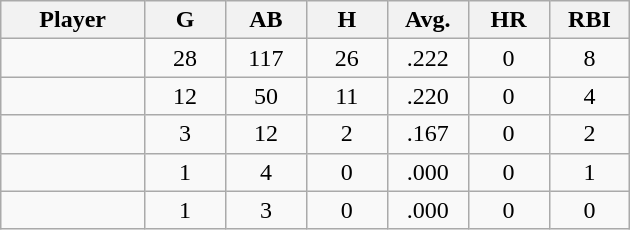<table class="wikitable sortable">
<tr>
<th bgcolor="#DDDDFF" width="16%">Player</th>
<th bgcolor="#DDDDFF" width="9%">G</th>
<th bgcolor="#DDDDFF" width="9%">AB</th>
<th bgcolor="#DDDDFF" width="9%">H</th>
<th bgcolor="#DDDDFF" width="9%">Avg.</th>
<th bgcolor="#DDDDFF" width="9%">HR</th>
<th bgcolor="#DDDDFF" width="9%">RBI</th>
</tr>
<tr align="center">
<td></td>
<td>28</td>
<td>117</td>
<td>26</td>
<td>.222</td>
<td>0</td>
<td>8</td>
</tr>
<tr align="center">
<td></td>
<td>12</td>
<td>50</td>
<td>11</td>
<td>.220</td>
<td>0</td>
<td>4</td>
</tr>
<tr align="center">
<td></td>
<td>3</td>
<td>12</td>
<td>2</td>
<td>.167</td>
<td>0</td>
<td>2</td>
</tr>
<tr align="center">
<td></td>
<td>1</td>
<td>4</td>
<td>0</td>
<td>.000</td>
<td>0</td>
<td>1</td>
</tr>
<tr align="center">
<td></td>
<td>1</td>
<td>3</td>
<td>0</td>
<td>.000</td>
<td>0</td>
<td>0</td>
</tr>
</table>
